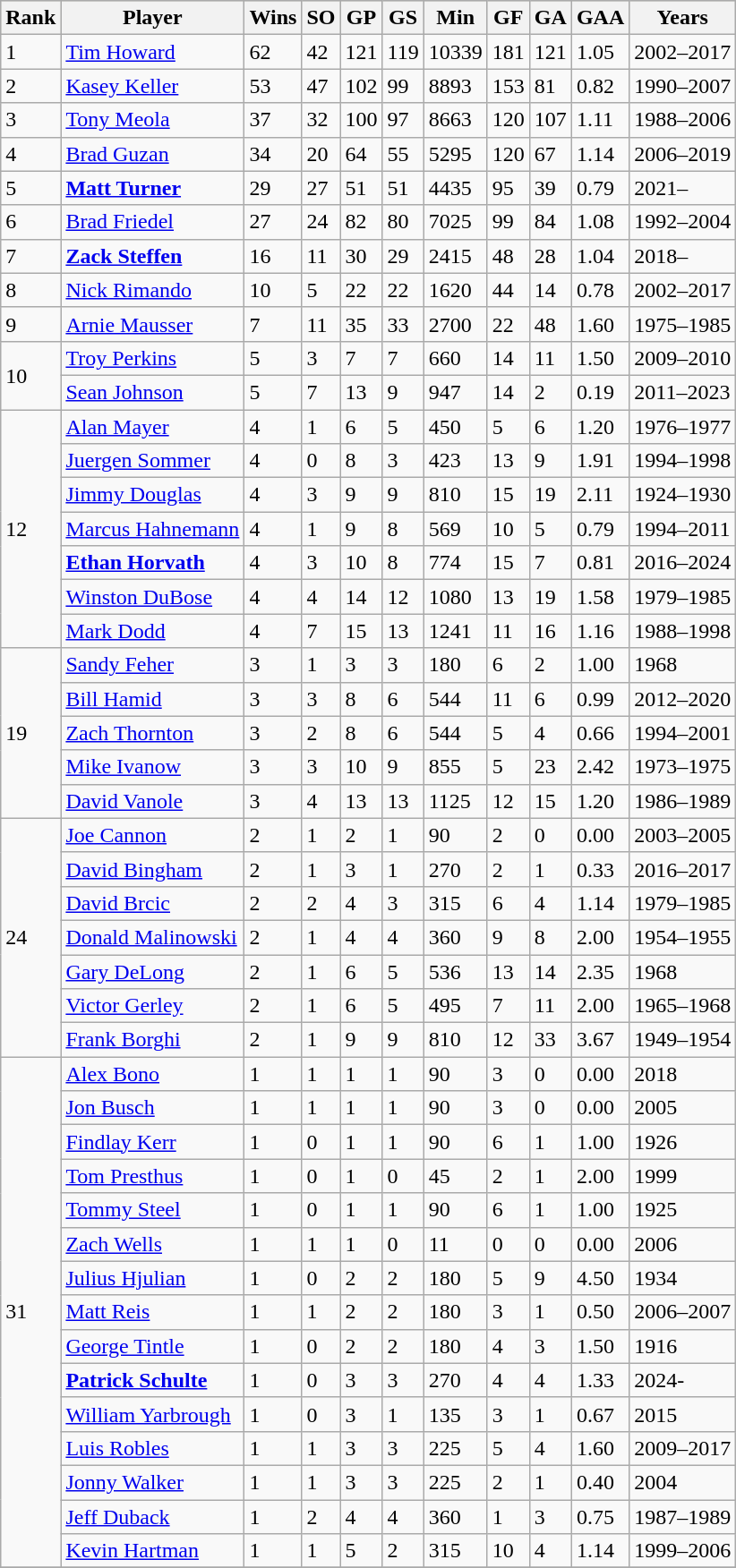<table class="wikitable sortable">
<tr bgcolor="#CCCCCCC">
<th>Rank</th>
<th>Player</th>
<th>Wins</th>
<th>SO</th>
<th>GP</th>
<th>GS</th>
<th>Min</th>
<th>GF</th>
<th>GA</th>
<th>GAA</th>
<th>Years</th>
</tr>
<tr>
<td>1</td>
<td><a href='#'>Tim Howard</a></td>
<td>62</td>
<td>42</td>
<td>121</td>
<td>119</td>
<td>10339</td>
<td>181</td>
<td>121</td>
<td>1.05</td>
<td>2002–2017</td>
</tr>
<tr>
<td>2</td>
<td><a href='#'>Kasey Keller</a></td>
<td>53</td>
<td>47</td>
<td>102</td>
<td>99</td>
<td>8893</td>
<td>153</td>
<td>81</td>
<td>0.82</td>
<td>1990–2007</td>
</tr>
<tr>
<td>3</td>
<td><a href='#'>Tony Meola</a></td>
<td>37</td>
<td>32</td>
<td>100</td>
<td>97</td>
<td>8663</td>
<td>120</td>
<td>107</td>
<td>1.11</td>
<td>1988–2006</td>
</tr>
<tr>
<td>4</td>
<td><a href='#'>Brad Guzan</a></td>
<td>34</td>
<td>20</td>
<td>64</td>
<td>55</td>
<td>5295</td>
<td>120</td>
<td>67</td>
<td>1.14</td>
<td>2006–2019</td>
</tr>
<tr>
<td>5</td>
<td><strong><a href='#'>Matt Turner</a></strong></td>
<td>29</td>
<td>27</td>
<td>51</td>
<td>51</td>
<td>4435</td>
<td>95</td>
<td>39</td>
<td>0.79</td>
<td>2021–</td>
</tr>
<tr>
<td>6</td>
<td><a href='#'>Brad Friedel</a></td>
<td>27</td>
<td>24</td>
<td>82</td>
<td>80</td>
<td>7025</td>
<td>99</td>
<td>84</td>
<td>1.08</td>
<td>1992–2004</td>
</tr>
<tr>
<td>7</td>
<td><strong><a href='#'>Zack Steffen</a></strong></td>
<td>16</td>
<td>11</td>
<td>30</td>
<td>29</td>
<td>2415</td>
<td>48</td>
<td>28</td>
<td>1.04</td>
<td>2018–</td>
</tr>
<tr>
<td>8</td>
<td><a href='#'>Nick Rimando</a></td>
<td>10</td>
<td>5</td>
<td>22</td>
<td>22</td>
<td>1620</td>
<td>44</td>
<td>14</td>
<td>0.78</td>
<td>2002–2017</td>
</tr>
<tr>
<td>9</td>
<td><a href='#'>Arnie Mausser</a></td>
<td>7</td>
<td>11</td>
<td>35</td>
<td>33</td>
<td>2700</td>
<td>22</td>
<td>48</td>
<td>1.60</td>
<td>1975–1985</td>
</tr>
<tr>
<td rowspan=2>10</td>
<td><a href='#'>Troy Perkins</a></td>
<td>5</td>
<td>3</td>
<td>7</td>
<td>7</td>
<td>660</td>
<td>14</td>
<td>11</td>
<td>1.50</td>
<td>2009–2010</td>
</tr>
<tr>
<td><a href='#'>Sean Johnson</a></td>
<td>5</td>
<td>7</td>
<td>13</td>
<td>9</td>
<td>947</td>
<td>14</td>
<td>2</td>
<td>0.19</td>
<td>2011–2023</td>
</tr>
<tr>
<td rowspan=7>12</td>
<td><a href='#'>Alan Mayer</a></td>
<td>4</td>
<td>1</td>
<td>6</td>
<td>5</td>
<td>450</td>
<td>5</td>
<td>6</td>
<td>1.20</td>
<td>1976–1977</td>
</tr>
<tr>
<td><a href='#'>Juergen Sommer</a></td>
<td>4</td>
<td>0</td>
<td>8</td>
<td>3</td>
<td>423</td>
<td>13</td>
<td>9</td>
<td>1.91</td>
<td>1994–1998</td>
</tr>
<tr>
<td><a href='#'>Jimmy Douglas</a></td>
<td>4</td>
<td>3</td>
<td>9</td>
<td>9</td>
<td>810</td>
<td>15</td>
<td>19</td>
<td>2.11</td>
<td>1924–1930</td>
</tr>
<tr>
<td><a href='#'>Marcus Hahnemann</a></td>
<td>4</td>
<td>1</td>
<td>9</td>
<td>8</td>
<td>569</td>
<td>10</td>
<td>5</td>
<td>0.79</td>
<td>1994–2011</td>
</tr>
<tr>
<td><strong><a href='#'>Ethan Horvath</a></strong></td>
<td>4</td>
<td>3</td>
<td>10</td>
<td>8</td>
<td>774</td>
<td>15</td>
<td>7</td>
<td>0.81</td>
<td>2016–2024</td>
</tr>
<tr>
<td><a href='#'>Winston DuBose</a></td>
<td>4</td>
<td>4</td>
<td>14</td>
<td>12</td>
<td>1080</td>
<td>13</td>
<td>19</td>
<td>1.58</td>
<td>1979–1985</td>
</tr>
<tr>
<td><a href='#'>Mark Dodd</a></td>
<td>4</td>
<td>7</td>
<td>15</td>
<td>13</td>
<td>1241</td>
<td>11</td>
<td>16</td>
<td>1.16</td>
<td>1988–1998</td>
</tr>
<tr>
<td rowspan=5>19</td>
<td><a href='#'>Sandy Feher</a></td>
<td>3</td>
<td>1</td>
<td>3</td>
<td>3</td>
<td>180</td>
<td>6</td>
<td>2</td>
<td>1.00</td>
<td>1968</td>
</tr>
<tr>
<td><a href='#'>Bill Hamid</a></td>
<td>3</td>
<td>3</td>
<td>8</td>
<td>6</td>
<td>544</td>
<td>11</td>
<td>6</td>
<td>0.99</td>
<td>2012–2020</td>
</tr>
<tr>
<td><a href='#'>Zach Thornton</a></td>
<td>3</td>
<td>2</td>
<td>8</td>
<td>6</td>
<td>544</td>
<td>5</td>
<td>4</td>
<td>0.66</td>
<td>1994–2001</td>
</tr>
<tr>
<td><a href='#'>Mike Ivanow</a></td>
<td>3</td>
<td>3</td>
<td>10</td>
<td>9</td>
<td>855</td>
<td>5</td>
<td>23</td>
<td>2.42</td>
<td>1973–1975</td>
</tr>
<tr>
<td><a href='#'>David Vanole</a></td>
<td>3</td>
<td>4</td>
<td>13</td>
<td>13</td>
<td>1125</td>
<td>12</td>
<td>15</td>
<td>1.20</td>
<td>1986–1989</td>
</tr>
<tr>
<td rowspan=7>24</td>
<td><a href='#'>Joe Cannon</a></td>
<td>2</td>
<td>1</td>
<td>2</td>
<td>1</td>
<td>90</td>
<td>2</td>
<td>0</td>
<td>0.00</td>
<td>2003–2005</td>
</tr>
<tr>
<td><a href='#'>David Bingham</a></td>
<td>2</td>
<td>1</td>
<td>3</td>
<td>1</td>
<td>270</td>
<td>2</td>
<td>1</td>
<td>0.33</td>
<td>2016–2017</td>
</tr>
<tr>
<td><a href='#'>David Brcic</a></td>
<td>2</td>
<td>2</td>
<td>4</td>
<td>3</td>
<td>315</td>
<td>6</td>
<td>4</td>
<td>1.14</td>
<td>1979–1985</td>
</tr>
<tr>
<td><a href='#'>Donald Malinowski</a></td>
<td>2</td>
<td>1</td>
<td>4</td>
<td>4</td>
<td>360</td>
<td>9</td>
<td>8</td>
<td>2.00</td>
<td>1954–1955</td>
</tr>
<tr>
<td><a href='#'>Gary DeLong</a></td>
<td>2</td>
<td>1</td>
<td>6</td>
<td>5</td>
<td>536</td>
<td>13</td>
<td>14</td>
<td>2.35</td>
<td>1968</td>
</tr>
<tr>
<td><a href='#'>Victor Gerley</a></td>
<td>2</td>
<td>1</td>
<td>6</td>
<td>5</td>
<td>495</td>
<td>7</td>
<td>11</td>
<td>2.00</td>
<td>1965–1968</td>
</tr>
<tr>
<td><a href='#'>Frank Borghi</a></td>
<td>2</td>
<td>1</td>
<td>9</td>
<td>9</td>
<td>810</td>
<td>12</td>
<td>33</td>
<td>3.67</td>
<td>1949–1954</td>
</tr>
<tr>
<td rowspan=15>31</td>
<td><a href='#'>Alex Bono</a></td>
<td>1</td>
<td>1</td>
<td>1</td>
<td>1</td>
<td>90</td>
<td>3</td>
<td>0</td>
<td>0.00</td>
<td>2018</td>
</tr>
<tr>
<td><a href='#'>Jon Busch</a></td>
<td>1</td>
<td>1</td>
<td>1</td>
<td>1</td>
<td>90</td>
<td>3</td>
<td>0</td>
<td>0.00</td>
<td>2005</td>
</tr>
<tr>
<td><a href='#'>Findlay Kerr</a></td>
<td>1</td>
<td>0</td>
<td>1</td>
<td>1</td>
<td>90</td>
<td>6</td>
<td>1</td>
<td>1.00</td>
<td>1926</td>
</tr>
<tr>
<td><a href='#'>Tom Presthus</a></td>
<td>1</td>
<td>0</td>
<td>1</td>
<td>0</td>
<td>45</td>
<td>2</td>
<td>1</td>
<td>2.00</td>
<td>1999</td>
</tr>
<tr>
<td><a href='#'>Tommy Steel</a></td>
<td>1</td>
<td>0</td>
<td>1</td>
<td>1</td>
<td>90</td>
<td>6</td>
<td>1</td>
<td>1.00</td>
<td>1925</td>
</tr>
<tr>
<td><a href='#'>Zach Wells</a></td>
<td>1</td>
<td>1</td>
<td>1</td>
<td>0</td>
<td>11</td>
<td>0</td>
<td>0</td>
<td>0.00</td>
<td>2006</td>
</tr>
<tr>
<td><a href='#'>Julius Hjulian</a></td>
<td>1</td>
<td>0</td>
<td>2</td>
<td>2</td>
<td>180</td>
<td>5</td>
<td>9</td>
<td>4.50</td>
<td>1934</td>
</tr>
<tr>
<td><a href='#'>Matt Reis</a></td>
<td>1</td>
<td>1</td>
<td>2</td>
<td>2</td>
<td>180</td>
<td>3</td>
<td>1</td>
<td>0.50</td>
<td>2006–2007</td>
</tr>
<tr>
<td><a href='#'>George Tintle</a></td>
<td>1</td>
<td>0</td>
<td>2</td>
<td>2</td>
<td>180</td>
<td>4</td>
<td>3</td>
<td>1.50</td>
<td>1916</td>
</tr>
<tr>
<td><strong><a href='#'>Patrick Schulte</a></strong></td>
<td>1</td>
<td>0</td>
<td>3</td>
<td>3</td>
<td>270</td>
<td>4</td>
<td>4</td>
<td>1.33</td>
<td>2024-</td>
</tr>
<tr>
<td><a href='#'>William Yarbrough</a></td>
<td>1</td>
<td>0</td>
<td>3</td>
<td>1</td>
<td>135</td>
<td>3</td>
<td>1</td>
<td>0.67</td>
<td>2015</td>
</tr>
<tr>
<td><a href='#'>Luis Robles</a></td>
<td>1</td>
<td>1</td>
<td>3</td>
<td>3</td>
<td>225</td>
<td>5</td>
<td>4</td>
<td>1.60</td>
<td>2009–2017</td>
</tr>
<tr>
<td><a href='#'>Jonny Walker</a></td>
<td>1</td>
<td>1</td>
<td>3</td>
<td>3</td>
<td>225</td>
<td>2</td>
<td>1</td>
<td>0.40</td>
<td>2004</td>
</tr>
<tr>
<td><a href='#'>Jeff Duback</a></td>
<td>1</td>
<td>2</td>
<td>4</td>
<td>4</td>
<td>360</td>
<td>1</td>
<td>3</td>
<td>0.75</td>
<td>1987–1989</td>
</tr>
<tr>
<td><a href='#'>Kevin Hartman</a></td>
<td>1</td>
<td>1</td>
<td>5</td>
<td>2</td>
<td>315</td>
<td>10</td>
<td>4</td>
<td>1.14</td>
<td>1999–2006</td>
</tr>
<tr>
</tr>
</table>
